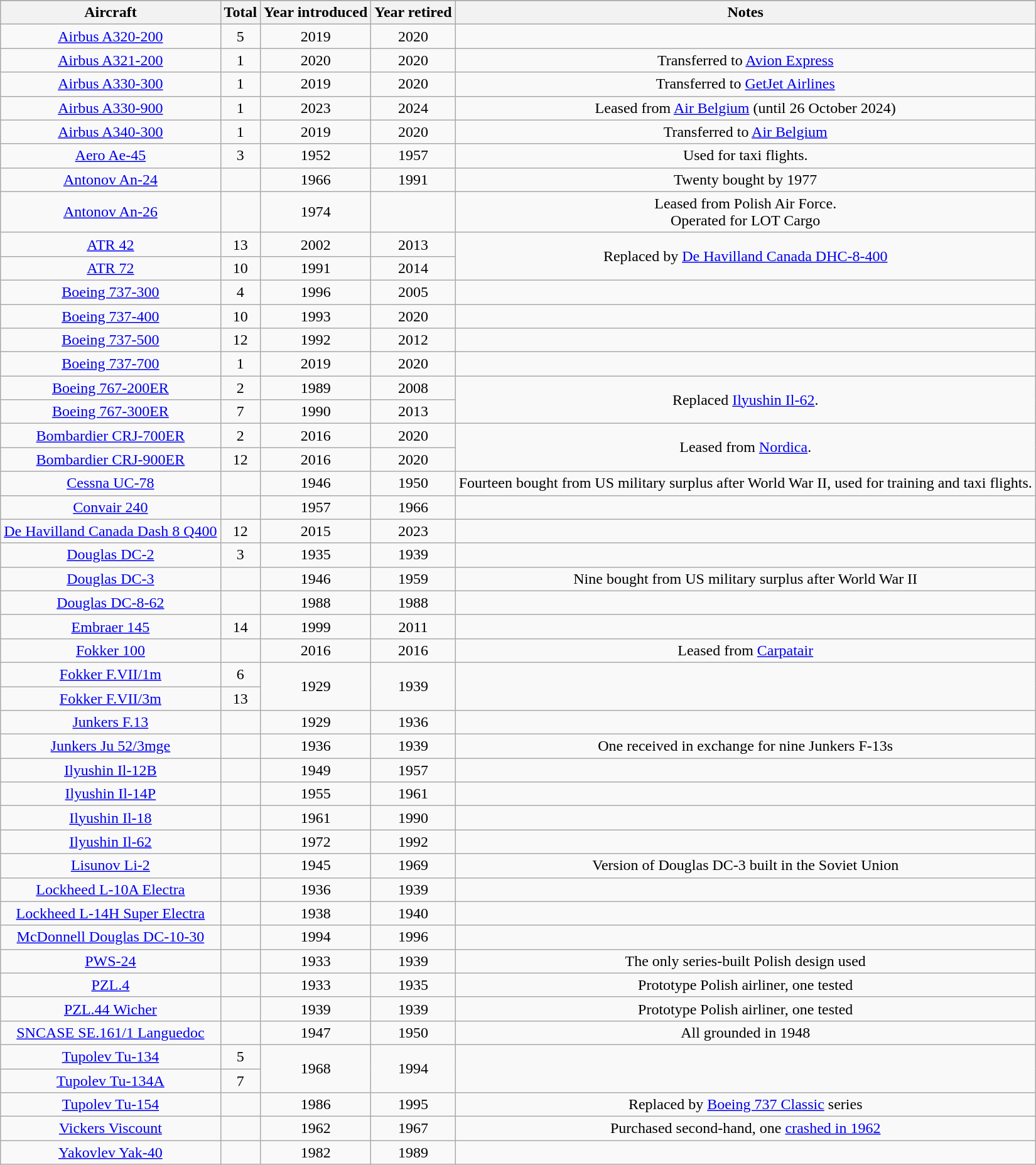<table class="wikitable" style="text-align:center; margin:auto;">
<tr>
</tr>
<tr>
<th>Aircraft</th>
<th>Total</th>
<th>Year introduced</th>
<th>Year retired</th>
<th>Notes</th>
</tr>
<tr>
<td><a href='#'>Airbus A320-200</a></td>
<td>5</td>
<td>2019</td>
<td>2020</td>
<td></td>
</tr>
<tr>
<td><a href='#'>Airbus A321-200</a></td>
<td>1</td>
<td>2020</td>
<td>2020</td>
<td>Transferred to <a href='#'>Avion Express</a></td>
</tr>
<tr>
<td><a href='#'>Airbus A330-300</a></td>
<td>1</td>
<td>2019</td>
<td>2020</td>
<td>Transferred to <a href='#'>GetJet Airlines</a></td>
</tr>
<tr>
<td><a href='#'>Airbus A330-900</a></td>
<td>1</td>
<td>2023</td>
<td>2024</td>
<td>Leased from <a href='#'>Air Belgium</a> (until 26 October 2024)</td>
</tr>
<tr>
<td><a href='#'>Airbus A340-300</a></td>
<td>1</td>
<td>2019</td>
<td>2020</td>
<td>Transferred to <a href='#'>Air Belgium</a></td>
</tr>
<tr>
<td><a href='#'>Aero Ae-45</a></td>
<td>3</td>
<td>1952</td>
<td>1957</td>
<td>Used for taxi flights.</td>
</tr>
<tr>
<td><a href='#'>Antonov An-24</a></td>
<td></td>
<td>1966</td>
<td>1991</td>
<td>Twenty bought by 1977</td>
</tr>
<tr>
<td><a href='#'>Antonov An-26</a></td>
<td></td>
<td>1974</td>
<td></td>
<td>Leased from Polish Air Force.<br>Operated for LOT Cargo</td>
</tr>
<tr>
<td><a href='#'>ATR 42</a></td>
<td>13</td>
<td>2002</td>
<td>2013</td>
<td rowspan="2">Replaced by <a href='#'>De Havilland Canada DHC-8-400</a></td>
</tr>
<tr>
<td><a href='#'>ATR 72</a></td>
<td>10</td>
<td>1991</td>
<td>2014</td>
</tr>
<tr>
<td><a href='#'>Boeing 737-300</a></td>
<td>4</td>
<td>1996</td>
<td>2005</td>
<td></td>
</tr>
<tr>
<td><a href='#'>Boeing 737-400</a></td>
<td>10</td>
<td>1993</td>
<td>2020</td>
<td></td>
</tr>
<tr>
<td><a href='#'>Boeing 737-500</a></td>
<td>12</td>
<td>1992</td>
<td>2012</td>
<td></td>
</tr>
<tr>
<td><a href='#'>Boeing 737-700</a></td>
<td>1</td>
<td>2019</td>
<td>2020</td>
<td></td>
</tr>
<tr>
<td><a href='#'>Boeing 767-200ER</a></td>
<td>2</td>
<td>1989</td>
<td>2008</td>
<td rowspan="2">Replaced <a href='#'>Ilyushin Il-62</a>.</td>
</tr>
<tr>
<td><a href='#'>Boeing 767-300ER</a></td>
<td>7</td>
<td>1990</td>
<td>2013</td>
</tr>
<tr>
<td><a href='#'>Bombardier CRJ-700ER</a></td>
<td>2</td>
<td>2016</td>
<td>2020</td>
<td rowspan="2">Leased from <a href='#'>Nordica</a>.</td>
</tr>
<tr>
<td><a href='#'>Bombardier CRJ-900ER</a></td>
<td>12</td>
<td>2016</td>
<td>2020</td>
</tr>
<tr>
<td><a href='#'>Cessna UC-78</a></td>
<td></td>
<td>1946</td>
<td>1950</td>
<td>Fourteen bought from US military surplus after World War II, used for training and taxi flights.</td>
</tr>
<tr>
<td><a href='#'>Convair 240</a></td>
<td></td>
<td>1957</td>
<td>1966</td>
<td></td>
</tr>
<tr>
<td><a href='#'>De Havilland Canada Dash 8 Q400</a></td>
<td>12</td>
<td>2015</td>
<td>2023</td>
<td></td>
</tr>
<tr>
<td><a href='#'>Douglas DC-2</a></td>
<td>3</td>
<td>1935</td>
<td>1939</td>
<td></td>
</tr>
<tr>
<td><a href='#'>Douglas DC-3</a></td>
<td></td>
<td>1946</td>
<td>1959</td>
<td>Nine bought from US military surplus after World War II</td>
</tr>
<tr>
<td><a href='#'>Douglas DC-8-62</a></td>
<td></td>
<td>1988</td>
<td>1988</td>
<td></td>
</tr>
<tr>
<td><a href='#'>Embraer 145</a></td>
<td>14</td>
<td>1999</td>
<td>2011</td>
<td></td>
</tr>
<tr>
<td><a href='#'>Fokker 100</a></td>
<td></td>
<td>2016</td>
<td>2016</td>
<td>Leased from <a href='#'>Carpatair</a></td>
</tr>
<tr>
<td><a href='#'>Fokker F.VII/1m</a></td>
<td>6</td>
<td rowspan="2">1929</td>
<td rowspan="2">1939</td>
<td rowspan="2"></td>
</tr>
<tr>
<td><a href='#'>Fokker F.VII/3m</a></td>
<td>13</td>
</tr>
<tr>
<td><a href='#'>Junkers F.13</a></td>
<td></td>
<td>1929</td>
<td>1936</td>
<td></td>
</tr>
<tr>
<td><a href='#'>Junkers Ju 52/3mge</a></td>
<td></td>
<td>1936</td>
<td>1939</td>
<td>One received in exchange for nine Junkers F-13s</td>
</tr>
<tr>
<td><a href='#'>Ilyushin Il-12B</a></td>
<td></td>
<td>1949</td>
<td>1957</td>
<td></td>
</tr>
<tr>
<td><a href='#'>Ilyushin Il-14P</a></td>
<td></td>
<td>1955</td>
<td>1961</td>
<td></td>
</tr>
<tr>
<td><a href='#'>Ilyushin Il-18</a></td>
<td></td>
<td>1961</td>
<td>1990</td>
<td></td>
</tr>
<tr>
<td><a href='#'>Ilyushin Il-62</a></td>
<td></td>
<td>1972</td>
<td>1992</td>
<td></td>
</tr>
<tr>
<td><a href='#'>Lisunov Li-2</a></td>
<td></td>
<td>1945</td>
<td>1969</td>
<td>Version of Douglas DC-3 built in the Soviet Union</td>
</tr>
<tr>
<td><a href='#'>Lockheed L-10A Electra</a></td>
<td></td>
<td>1936</td>
<td>1939</td>
<td></td>
</tr>
<tr>
<td><a href='#'>Lockheed L-14H Super Electra</a></td>
<td></td>
<td>1938</td>
<td>1940</td>
<td></td>
</tr>
<tr>
<td><a href='#'>McDonnell Douglas DC-10-30</a></td>
<td></td>
<td>1994</td>
<td>1996</td>
<td></td>
</tr>
<tr>
<td><a href='#'>PWS-24</a></td>
<td></td>
<td>1933</td>
<td>1939</td>
<td>The only series-built Polish design used</td>
</tr>
<tr>
<td><a href='#'>PZL.4</a></td>
<td></td>
<td>1933</td>
<td>1935</td>
<td>Prototype Polish airliner, one tested</td>
</tr>
<tr>
<td><a href='#'>PZL.44 Wicher</a></td>
<td></td>
<td>1939</td>
<td>1939</td>
<td>Prototype Polish airliner, one tested</td>
</tr>
<tr>
<td><a href='#'>SNCASE SE.161/1 Languedoc</a></td>
<td></td>
<td>1947</td>
<td>1950</td>
<td>All grounded in 1948</td>
</tr>
<tr>
<td><a href='#'>Tupolev Tu-134</a></td>
<td>5</td>
<td rowspan="2">1968</td>
<td rowspan="2">1994</td>
<td rowspan="2"></td>
</tr>
<tr>
<td><a href='#'>Tupolev Tu-134A</a></td>
<td>7</td>
</tr>
<tr>
<td><a href='#'>Tupolev Tu-154</a></td>
<td></td>
<td>1986</td>
<td>1995</td>
<td>Replaced by <a href='#'>Boeing 737 Classic</a> series</td>
</tr>
<tr>
<td><a href='#'>Vickers Viscount</a></td>
<td></td>
<td>1962</td>
<td>1967</td>
<td>Purchased second-hand, one <a href='#'>crashed in 1962</a></td>
</tr>
<tr>
<td><a href='#'>Yakovlev Yak-40</a></td>
<td></td>
<td>1982</td>
<td>1989</td>
<td></td>
</tr>
</table>
